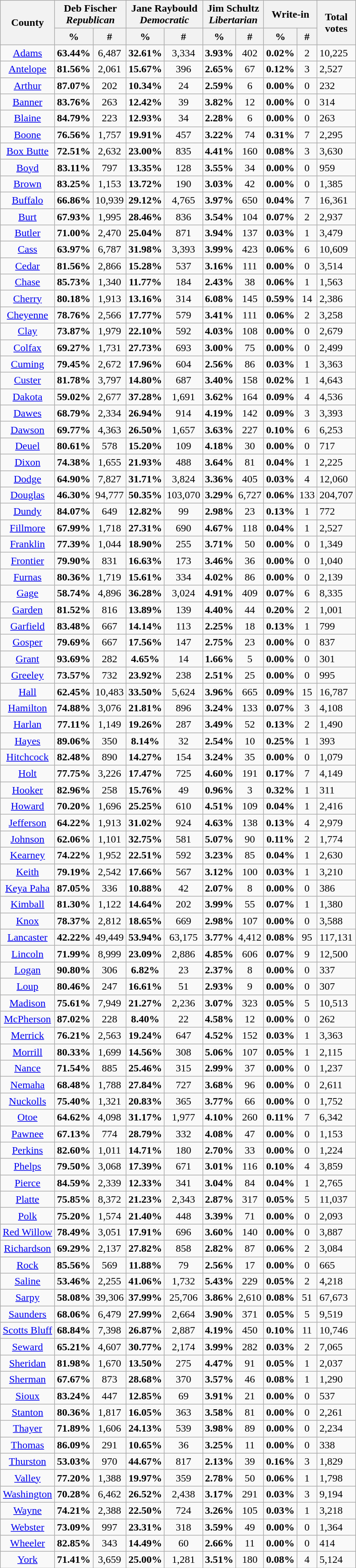<table class="wikitable sortable">
<tr>
<th colspan="1" rowspan="2" style="text-align:center">County</th>
<th colspan="2" style="text-align: center;">Deb Fischer<br><em>Republican</em></th>
<th colspan="2" style="text-align: center;">Jane Raybould<br><em>Democratic</em></th>
<th colspan="2" style="text-align: center;">Jim Schultz<br><em>Libertarian</em></th>
<th colspan="2" style="text-align: center;">Write-in</th>
<th colspan="1" rowspan="2" style="text-align: center;">Total<br>votes</th>
</tr>
<tr>
<th colspan="1" style="text-align: center;">%</th>
<th colspan="1" style="text-align: center;">#</th>
<th colspan="1" style="text-align: center;">%</th>
<th colspan="1" style="text-align: center;">#</th>
<th colspan="1" style="text-align: center;">%</th>
<th colspan="1" style="text-align: center;">#</th>
<th colspan="1" style="text-align: center;">%</th>
<th colspan="1" style="text-align: center;">#</th>
</tr>
<tr>
<td align="center" ><a href='#'>Adams</a></td>
<td align="center"><strong>63.44%</strong></td>
<td align="center">6,487</td>
<td align="center"><strong>32.61%</strong></td>
<td align="center">3,334</td>
<td align="center"><strong>3.93%</strong></td>
<td align="center">402</td>
<td align="center"><strong>0.02%</strong></td>
<td align="center">2</td>
<td>10,225</td>
</tr>
<tr>
<td align="center" ><a href='#'>Antelope</a></td>
<td align="center"><strong>81.56%</strong></td>
<td align="center">2,061</td>
<td align="center"><strong>15.67%</strong></td>
<td align="center">396</td>
<td align="center"><strong>2.65%</strong></td>
<td align="center">67</td>
<td align="center"><strong>0.12%</strong></td>
<td align="center">3</td>
<td>2,527</td>
</tr>
<tr>
<td align="center" ><a href='#'>Arthur</a></td>
<td align="center"><strong>87.07%</strong></td>
<td align="center">202</td>
<td align="center"><strong>10.34%</strong></td>
<td align="center">24</td>
<td align="center"><strong>2.59%</strong></td>
<td align="center">6</td>
<td align="center"><strong>0.00%</strong></td>
<td align="center">0</td>
<td>232</td>
</tr>
<tr>
<td align="center" ><a href='#'>Banner</a></td>
<td align="center"><strong>83.76%</strong></td>
<td align="center">263</td>
<td align="center"><strong>12.42%</strong></td>
<td align="center">39</td>
<td align="center"><strong>3.82%</strong></td>
<td align="center">12</td>
<td align="center"><strong>0.00%</strong></td>
<td align="center">0</td>
<td>314</td>
</tr>
<tr>
<td align="center" ><a href='#'>Blaine</a></td>
<td align="center"><strong>84.79%</strong></td>
<td align="center">223</td>
<td align="center"><strong>12.93%</strong></td>
<td align="center">34</td>
<td align="center"><strong>2.28%</strong></td>
<td align="center">6</td>
<td align="center"><strong>0.00%</strong></td>
<td align="center">0</td>
<td>263</td>
</tr>
<tr>
<td align="center" ><a href='#'>Boone</a></td>
<td align="center"><strong>76.56%</strong></td>
<td align="center">1,757</td>
<td align="center"><strong>19.91%</strong></td>
<td align="center">457</td>
<td align="center"><strong>3.22%</strong></td>
<td align="center">74</td>
<td align="center"><strong>0.31%</strong></td>
<td align="center">7</td>
<td>2,295</td>
</tr>
<tr>
<td align="center" ><a href='#'>Box Butte</a></td>
<td align="center"><strong>72.51%</strong></td>
<td align="center">2,632</td>
<td align="center"><strong>23.00%</strong></td>
<td align="center">835</td>
<td align="center"><strong>4.41%</strong></td>
<td align="center">160</td>
<td align="center"><strong>0.08%</strong></td>
<td align="center">3</td>
<td>3,630</td>
</tr>
<tr>
<td align="center" ><a href='#'>Boyd</a></td>
<td align="center"><strong>83.11%</strong></td>
<td align="center">797</td>
<td align="center"><strong>13.35%</strong></td>
<td align="center">128</td>
<td align="center"><strong>3.55%</strong></td>
<td align="center">34</td>
<td align="center"><strong>0.00%</strong></td>
<td align="center">0</td>
<td>959</td>
</tr>
<tr>
<td align="center" ><a href='#'>Brown</a></td>
<td align="center"><strong>83.25%</strong></td>
<td align="center">1,153</td>
<td align="center"><strong>13.72%</strong></td>
<td align="center">190</td>
<td align="center"><strong>3.03%</strong></td>
<td align="center">42</td>
<td align="center"><strong>0.00%</strong></td>
<td align="center">0</td>
<td>1,385</td>
</tr>
<tr>
<td align="center" ><a href='#'>Buffalo</a></td>
<td align="center"><strong>66.86%</strong></td>
<td align="center">10,939</td>
<td align="center"><strong>29.12%</strong></td>
<td align="center">4,765</td>
<td align="center"><strong>3.97%</strong></td>
<td align="center">650</td>
<td align="center"><strong>0.04%</strong></td>
<td align="center">7</td>
<td>16,361</td>
</tr>
<tr>
<td align="center" ><a href='#'>Burt</a></td>
<td align="center"><strong>67.93%</strong></td>
<td align="center">1,995</td>
<td align="center"><strong>28.46%</strong></td>
<td align="center">836</td>
<td align="center"><strong>3.54%</strong></td>
<td align="center">104</td>
<td align="center"><strong>0.07%</strong></td>
<td align="center">2</td>
<td>2,937</td>
</tr>
<tr>
<td align="center" ><a href='#'>Butler</a></td>
<td align="center"><strong>71.00%</strong></td>
<td align="center">2,470</td>
<td align="center"><strong>25.04%</strong></td>
<td align="center">871</td>
<td align="center"><strong>3.94%</strong></td>
<td align="center">137</td>
<td align="center"><strong>0.03%</strong></td>
<td align="center">1</td>
<td>3,479</td>
</tr>
<tr>
<td align="center" ><a href='#'>Cass</a></td>
<td align="center"><strong>63.97%</strong></td>
<td align="center">6,787</td>
<td align="center"><strong>31.98%</strong></td>
<td align="center">3,393</td>
<td align="center"><strong>3.99%</strong></td>
<td align="center">423</td>
<td align="center"><strong>0.06%</strong></td>
<td align="center">6</td>
<td>10,609</td>
</tr>
<tr>
<td align="center" ><a href='#'>Cedar</a></td>
<td align="center"><strong>81.56%</strong></td>
<td align="center">2,866</td>
<td align="center"><strong>15.28%</strong></td>
<td align="center">537</td>
<td align="center"><strong>3.16%</strong></td>
<td align="center">111</td>
<td align="center"><strong>0.00%</strong></td>
<td align="center">0</td>
<td>3,514</td>
</tr>
<tr>
<td align="center" ><a href='#'>Chase</a></td>
<td align="center"><strong>85.73%</strong></td>
<td align="center">1,340</td>
<td align="center"><strong>11.77%</strong></td>
<td align="center">184</td>
<td align="center"><strong>2.43%</strong></td>
<td align="center">38</td>
<td align="center"><strong>0.06%</strong></td>
<td align="center">1</td>
<td>1,563</td>
</tr>
<tr>
<td align="center" ><a href='#'>Cherry</a></td>
<td align="center"><strong>80.18%</strong></td>
<td align="center">1,913</td>
<td align="center"><strong>13.16%</strong></td>
<td align="center">314</td>
<td align="center"><strong>6.08%</strong></td>
<td align="center">145</td>
<td align="center"><strong>0.59%</strong></td>
<td align="center">14</td>
<td>2,386</td>
</tr>
<tr>
<td align="center" ><a href='#'>Cheyenne</a></td>
<td align="center"><strong>78.76%</strong></td>
<td align="center">2,566</td>
<td align="center"><strong>17.77%</strong></td>
<td align="center">579</td>
<td align="center"><strong>3.41%</strong></td>
<td align="center">111</td>
<td align="center"><strong>0.06%</strong></td>
<td align="center">2</td>
<td>3,258</td>
</tr>
<tr>
<td align="center" ><a href='#'>Clay</a></td>
<td align="center"><strong>73.87%</strong></td>
<td align="center">1,979</td>
<td align="center"><strong>22.10%</strong></td>
<td align="center">592</td>
<td align="center"><strong>4.03%</strong></td>
<td align="center">108</td>
<td align="center"><strong>0.00%</strong></td>
<td align="center">0</td>
<td>2,679</td>
</tr>
<tr>
<td align="center" ><a href='#'>Colfax</a></td>
<td align="center"><strong>69.27%</strong></td>
<td align="center">1,731</td>
<td align="center"><strong>27.73%</strong></td>
<td align="center">693</td>
<td align="center"><strong>3.00%</strong></td>
<td align="center">75</td>
<td align="center"><strong>0.00%</strong></td>
<td align="center">0</td>
<td>2,499</td>
</tr>
<tr>
<td align="center" ><a href='#'>Cuming</a></td>
<td align="center"><strong>79.45%</strong></td>
<td align="center">2,672</td>
<td align="center"><strong>17.96%</strong></td>
<td align="center">604</td>
<td align="center"><strong>2.56%</strong></td>
<td align="center">86</td>
<td align="center"><strong>0.03%</strong></td>
<td align="center">1</td>
<td>3,363</td>
</tr>
<tr>
<td align="center" ><a href='#'>Custer</a></td>
<td align="center"><strong>81.78%</strong></td>
<td align="center">3,797</td>
<td align="center"><strong>14.80%</strong></td>
<td align="center">687</td>
<td align="center"><strong>3.40%</strong></td>
<td align="center">158</td>
<td align="center"><strong>0.02%</strong></td>
<td align="center">1</td>
<td>4,643</td>
</tr>
<tr>
<td align="center" ><a href='#'>Dakota</a></td>
<td align="center"><strong>59.02%</strong></td>
<td align="center">2,677</td>
<td align="center"><strong>37.28%</strong></td>
<td align="center">1,691</td>
<td align="center"><strong>3.62%</strong></td>
<td align="center">164</td>
<td align="center"><strong>0.09%</strong></td>
<td align="center">4</td>
<td>4,536</td>
</tr>
<tr>
<td align="center" ><a href='#'>Dawes</a></td>
<td align="center"><strong>68.79%</strong></td>
<td align="center">2,334</td>
<td align="center"><strong>26.94%</strong></td>
<td align="center">914</td>
<td align="center"><strong>4.19%</strong></td>
<td align="center">142</td>
<td align="center"><strong>0.09%</strong></td>
<td align="center">3</td>
<td>3,393</td>
</tr>
<tr>
<td align="center" ><a href='#'>Dawson</a></td>
<td align="center"><strong>69.77%</strong></td>
<td align="center">4,363</td>
<td align="center"><strong>26.50%</strong></td>
<td align="center">1,657</td>
<td align="center"><strong>3.63%</strong></td>
<td align="center">227</td>
<td align="center"><strong>0.10%</strong></td>
<td align="center">6</td>
<td>6,253</td>
</tr>
<tr>
<td align="center" ><a href='#'>Deuel</a></td>
<td align="center"><strong>80.61%</strong></td>
<td align="center">578</td>
<td align="center"><strong>15.20%</strong></td>
<td align="center">109</td>
<td align="center"><strong>4.18%</strong></td>
<td align="center">30</td>
<td align="center"><strong>0.00%</strong></td>
<td align="center">0</td>
<td>717</td>
</tr>
<tr>
<td align="center" ><a href='#'>Dixon</a></td>
<td align="center"><strong>74.38%</strong></td>
<td align="center">1,655</td>
<td align="center"><strong>21.93%</strong></td>
<td align="center">488</td>
<td align="center"><strong>3.64%</strong></td>
<td align="center">81</td>
<td align="center"><strong>0.04%</strong></td>
<td align="center">1</td>
<td>2,225</td>
</tr>
<tr>
<td align="center" ><a href='#'>Dodge</a></td>
<td align="center"><strong>64.90%</strong></td>
<td align="center">7,827</td>
<td align="center"><strong>31.71%</strong></td>
<td align="center">3,824</td>
<td align="center"><strong>3.36%</strong></td>
<td align="center">405</td>
<td align="center"><strong>0.03%</strong></td>
<td align="center">4</td>
<td>12,060</td>
</tr>
<tr>
<td align="center" ><a href='#'>Douglas</a></td>
<td align="center"><strong>46.30%</strong></td>
<td align="center">94,777</td>
<td align="center"><strong>50.35%</strong></td>
<td align="center">103,070</td>
<td align="center"><strong>3.29%</strong></td>
<td align="center">6,727</td>
<td align="center"><strong>0.06%</strong></td>
<td align="center">133</td>
<td>204,707</td>
</tr>
<tr>
<td align="center" ><a href='#'>Dundy</a></td>
<td align="center"><strong>84.07%</strong></td>
<td align="center">649</td>
<td align="center"><strong>12.82%</strong></td>
<td align="center">99</td>
<td align="center"><strong>2.98%</strong></td>
<td align="center">23</td>
<td align="center"><strong>0.13%</strong></td>
<td align="center">1</td>
<td>772</td>
</tr>
<tr>
<td align="center" ><a href='#'>Fillmore</a></td>
<td align="center"><strong>67.99%</strong></td>
<td align="center">1,718</td>
<td align="center"><strong>27.31%</strong></td>
<td align="center">690</td>
<td align="center"><strong>4.67%</strong></td>
<td align="center">118</td>
<td align="center"><strong>0.04%</strong></td>
<td align="center">1</td>
<td>2,527</td>
</tr>
<tr>
<td align="center" ><a href='#'>Franklin</a></td>
<td align="center"><strong>77.39%</strong></td>
<td align="center">1,044</td>
<td align="center"><strong>18.90%</strong></td>
<td align="center">255</td>
<td align="center"><strong>3.71%</strong></td>
<td align="center">50</td>
<td align="center"><strong>0.00%</strong></td>
<td align="center">0</td>
<td>1,349</td>
</tr>
<tr>
<td align="center" ><a href='#'>Frontier</a></td>
<td align="center"><strong>79.90%</strong></td>
<td align="center">831</td>
<td align="center"><strong>16.63%</strong></td>
<td align="center">173</td>
<td align="center"><strong>3.46%</strong></td>
<td align="center">36</td>
<td align="center"><strong>0.00%</strong></td>
<td align="center">0</td>
<td>1,040</td>
</tr>
<tr>
<td align="center" ><a href='#'>Furnas</a></td>
<td align="center"><strong>80.36%</strong></td>
<td align="center">1,719</td>
<td align="center"><strong>15.61%</strong></td>
<td align="center">334</td>
<td align="center"><strong>4.02%</strong></td>
<td align="center">86</td>
<td align="center"><strong>0.00%</strong></td>
<td align="center">0</td>
<td>2,139</td>
</tr>
<tr>
<td align="center" ><a href='#'>Gage</a></td>
<td align="center"><strong>58.74%</strong></td>
<td align="center">4,896</td>
<td align="center"><strong>36.28%</strong></td>
<td align="center">3,024</td>
<td align="center"><strong>4.91%</strong></td>
<td align="center">409</td>
<td align="center"><strong>0.07%</strong></td>
<td align="center">6</td>
<td>8,335</td>
</tr>
<tr>
<td align="center" ><a href='#'>Garden</a></td>
<td align="center"><strong>81.52%</strong></td>
<td align="center">816</td>
<td align="center"><strong>13.89%</strong></td>
<td align="center">139</td>
<td align="center"><strong>4.40%</strong></td>
<td align="center">44</td>
<td align="center"><strong>0.20%</strong></td>
<td align="center">2</td>
<td>1,001</td>
</tr>
<tr>
<td align="center" ><a href='#'>Garfield</a></td>
<td align="center"><strong>83.48%</strong></td>
<td align="center">667</td>
<td align="center"><strong>14.14%</strong></td>
<td align="center">113</td>
<td align="center"><strong>2.25%</strong></td>
<td align="center">18</td>
<td align="center"><strong>0.13%</strong></td>
<td align="center">1</td>
<td>799</td>
</tr>
<tr>
<td align="center" ><a href='#'>Gosper</a></td>
<td align="center"><strong>79.69%</strong></td>
<td align="center">667</td>
<td align="center"><strong>17.56%</strong></td>
<td align="center">147</td>
<td align="center"><strong>2.75%</strong></td>
<td align="center">23</td>
<td align="center"><strong>0.00%</strong></td>
<td align="center">0</td>
<td>837</td>
</tr>
<tr>
<td align="center" ><a href='#'>Grant</a></td>
<td align="center"><strong>93.69%</strong></td>
<td align="center">282</td>
<td align="center"><strong>4.65%</strong></td>
<td align="center">14</td>
<td align="center"><strong>1.66%</strong></td>
<td align="center">5</td>
<td align="center"><strong>0.00%</strong></td>
<td align="center">0</td>
<td>301</td>
</tr>
<tr>
<td align="center" ><a href='#'>Greeley</a></td>
<td align="center"><strong>73.57%</strong></td>
<td align="center">732</td>
<td align="center"><strong>23.92%</strong></td>
<td align="center">238</td>
<td align="center"><strong>2.51%</strong></td>
<td align="center">25</td>
<td align="center"><strong>0.00%</strong></td>
<td align="center">0</td>
<td>995</td>
</tr>
<tr>
<td align="center" ><a href='#'>Hall</a></td>
<td align="center"><strong>62.45%</strong></td>
<td align="center">10,483</td>
<td align="center"><strong>33.50%</strong></td>
<td align="center">5,624</td>
<td align="center"><strong>3.96%</strong></td>
<td align="center">665</td>
<td align="center"><strong>0.09%</strong></td>
<td align="center">15</td>
<td>16,787</td>
</tr>
<tr>
<td align="center" ><a href='#'>Hamilton</a></td>
<td align="center"><strong>74.88%</strong></td>
<td align="center">3,076</td>
<td align="center"><strong>21.81%</strong></td>
<td align="center">896</td>
<td align="center"><strong>3.24%</strong></td>
<td align="center">133</td>
<td align="center"><strong>0.07%</strong></td>
<td align="center">3</td>
<td>4,108</td>
</tr>
<tr>
<td align="center" ><a href='#'>Harlan</a></td>
<td align="center"><strong>77.11%</strong></td>
<td align="center">1,149</td>
<td align="center"><strong>19.26%</strong></td>
<td align="center">287</td>
<td align="center"><strong>3.49%</strong></td>
<td align="center">52</td>
<td align="center"><strong>0.13%</strong></td>
<td align="center">2</td>
<td>1,490</td>
</tr>
<tr>
<td align="center" ><a href='#'>Hayes</a></td>
<td align="center"><strong>89.06%</strong></td>
<td align="center">350</td>
<td align="center"><strong>8.14%</strong></td>
<td align="center">32</td>
<td align="center"><strong>2.54%</strong></td>
<td align="center">10</td>
<td align="center"><strong>0.25%</strong></td>
<td align="center">1</td>
<td>393</td>
</tr>
<tr>
<td align="center" ><a href='#'>Hitchcock</a></td>
<td align="center"><strong>82.48%</strong></td>
<td align="center">890</td>
<td align="center"><strong>14.27%</strong></td>
<td align="center">154</td>
<td align="center"><strong>3.24%</strong></td>
<td align="center">35</td>
<td align="center"><strong>0.00%</strong></td>
<td align="center">0</td>
<td>1,079</td>
</tr>
<tr>
<td align="center" ><a href='#'>Holt</a></td>
<td align="center"><strong>77.75%</strong></td>
<td align="center">3,226</td>
<td align="center"><strong>17.47%</strong></td>
<td align="center">725</td>
<td align="center"><strong>4.60%</strong></td>
<td align="center">191</td>
<td align="center"><strong>0.17%</strong></td>
<td align="center">7</td>
<td>4,149</td>
</tr>
<tr>
<td align="center" ><a href='#'>Hooker</a></td>
<td align="center"><strong>82.96%</strong></td>
<td align="center">258</td>
<td align="center"><strong>15.76%</strong></td>
<td align="center">49</td>
<td align="center"><strong>0.96%</strong></td>
<td align="center">3</td>
<td align="center"><strong>0.32%</strong></td>
<td align="center">1</td>
<td>311</td>
</tr>
<tr>
<td align="center" ><a href='#'>Howard</a></td>
<td align="center"><strong>70.20%</strong></td>
<td align="center">1,696</td>
<td align="center"><strong>25.25%</strong></td>
<td align="center">610</td>
<td align="center"><strong>4.51%</strong></td>
<td align="center">109</td>
<td align="center"><strong>0.04%</strong></td>
<td align="center">1</td>
<td>2,416</td>
</tr>
<tr>
<td align="center" ><a href='#'>Jefferson</a></td>
<td align="center"><strong>64.22%</strong></td>
<td align="center">1,913</td>
<td align="center"><strong>31.02%</strong></td>
<td align="center">924</td>
<td align="center"><strong>4.63%</strong></td>
<td align="center">138</td>
<td align="center"><strong>0.13%</strong></td>
<td align="center">4</td>
<td>2,979</td>
</tr>
<tr>
<td align="center" ><a href='#'>Johnson</a></td>
<td align="center"><strong>62.06%</strong></td>
<td align="center">1,101</td>
<td align="center"><strong>32.75%</strong></td>
<td align="center">581</td>
<td align="center"><strong>5.07%</strong></td>
<td align="center">90</td>
<td align="center"><strong>0.11%</strong></td>
<td align="center">2</td>
<td>1,774</td>
</tr>
<tr>
<td align="center" ><a href='#'>Kearney</a></td>
<td align="center"><strong>74.22%</strong></td>
<td align="center">1,952</td>
<td align="center"><strong>22.51%</strong></td>
<td align="center">592</td>
<td align="center"><strong>3.23%</strong></td>
<td align="center">85</td>
<td align="center"><strong>0.04%</strong></td>
<td align="center">1</td>
<td>2,630</td>
</tr>
<tr>
<td align="center" ><a href='#'>Keith</a></td>
<td align="center"><strong>79.19%</strong></td>
<td align="center">2,542</td>
<td align="center"><strong>17.66%</strong></td>
<td align="center">567</td>
<td align="center"><strong>3.12%</strong></td>
<td align="center">100</td>
<td align="center"><strong>0.03%</strong></td>
<td align="center">1</td>
<td>3,210</td>
</tr>
<tr>
<td align="center" ><a href='#'>Keya Paha</a></td>
<td align="center"><strong>87.05%</strong></td>
<td align="center">336</td>
<td align="center"><strong>10.88%</strong></td>
<td align="center">42</td>
<td align="center"><strong>2.07%</strong></td>
<td align="center">8</td>
<td align="center"><strong>0.00%</strong></td>
<td align="center">0</td>
<td>386</td>
</tr>
<tr>
<td align="center" ><a href='#'>Kimball</a></td>
<td align="center"><strong>81.30%</strong></td>
<td align="center">1,122</td>
<td align="center"><strong>14.64%</strong></td>
<td align="center">202</td>
<td align="center"><strong>3.99%</strong></td>
<td align="center">55</td>
<td align="center"><strong>0.07%</strong></td>
<td align="center">1</td>
<td>1,380</td>
</tr>
<tr>
<td align="center" ><a href='#'>Knox</a></td>
<td align="center"><strong>78.37%</strong></td>
<td align="center">2,812</td>
<td align="center"><strong>18.65%</strong></td>
<td align="center">669</td>
<td align="center"><strong>2.98%</strong></td>
<td align="center">107</td>
<td align="center"><strong>0.00%</strong></td>
<td align="center">0</td>
<td>3,588</td>
</tr>
<tr>
<td align="center" ><a href='#'>Lancaster</a></td>
<td align="center"><strong>42.22%</strong></td>
<td align="center">49,449</td>
<td align="center"><strong>53.94%</strong></td>
<td align="center">63,175</td>
<td align="center"><strong>3.77%</strong></td>
<td align="center">4,412</td>
<td align="center"><strong>0.08%</strong></td>
<td align="center">95</td>
<td>117,131</td>
</tr>
<tr>
<td align="center" ><a href='#'>Lincoln</a></td>
<td align="center"><strong>71.99%</strong></td>
<td align="center">8,999</td>
<td align="center"><strong>23.09%</strong></td>
<td align="center">2,886</td>
<td align="center"><strong>4.85%</strong></td>
<td align="center">606</td>
<td align="center"><strong>0.07%</strong></td>
<td align="center">9</td>
<td>12,500</td>
</tr>
<tr>
<td align="center" ><a href='#'>Logan</a></td>
<td align="center"><strong>90.80%</strong></td>
<td align="center">306</td>
<td align="center"><strong>6.82%</strong></td>
<td align="center">23</td>
<td align="center"><strong>2.37%</strong></td>
<td align="center">8</td>
<td align="center"><strong>0.00%</strong></td>
<td align="center">0</td>
<td>337</td>
</tr>
<tr>
<td align="center" ><a href='#'>Loup</a></td>
<td align="center"><strong>80.46%</strong></td>
<td align="center">247</td>
<td align="center"><strong>16.61%</strong></td>
<td align="center">51</td>
<td align="center"><strong>2.93%</strong></td>
<td align="center">9</td>
<td align="center"><strong>0.00%</strong></td>
<td align="center">0</td>
<td>307</td>
</tr>
<tr>
<td align="center" ><a href='#'>Madison</a></td>
<td align="center"><strong>75.61%</strong></td>
<td align="center">7,949</td>
<td align="center"><strong>21.27%</strong></td>
<td align="center">2,236</td>
<td align="center"><strong>3.07%</strong></td>
<td align="center">323</td>
<td align="center"><strong>0.05%</strong></td>
<td align="center">5</td>
<td>10,513</td>
</tr>
<tr>
<td align="center" ><a href='#'>McPherson</a></td>
<td align="center"><strong>87.02%</strong></td>
<td align="center">228</td>
<td align="center"><strong>8.40%</strong></td>
<td align="center">22</td>
<td align="center"><strong>4.58%</strong></td>
<td align="center">12</td>
<td align="center"><strong>0.00%</strong></td>
<td align="center">0</td>
<td>262</td>
</tr>
<tr>
<td align="center" ><a href='#'>Merrick</a></td>
<td align="center"><strong>76.21%</strong></td>
<td align="center">2,563</td>
<td align="center"><strong>19.24%</strong></td>
<td align="center">647</td>
<td align="center"><strong>4.52%</strong></td>
<td align="center">152</td>
<td align="center"><strong>0.03%</strong></td>
<td align="center">1</td>
<td>3,363</td>
</tr>
<tr>
<td align="center" ><a href='#'>Morrill</a></td>
<td align="center"><strong>80.33%</strong></td>
<td align="center">1,699</td>
<td align="center"><strong>14.56%</strong></td>
<td align="center">308</td>
<td align="center"><strong>5.06%</strong></td>
<td align="center">107</td>
<td align="center"><strong>0.05%</strong></td>
<td align="center">1</td>
<td>2,115</td>
</tr>
<tr>
<td align="center" ><a href='#'>Nance</a></td>
<td align="center"><strong>71.54%</strong></td>
<td align="center">885</td>
<td align="center"><strong>25.46%</strong></td>
<td align="center">315</td>
<td align="center"><strong>2.99%</strong></td>
<td align="center">37</td>
<td align="center"><strong>0.00%</strong></td>
<td align="center">0</td>
<td>1,237</td>
</tr>
<tr>
<td align="center" ><a href='#'>Nemaha</a></td>
<td align="center"><strong>68.48%</strong></td>
<td align="center">1,788</td>
<td align="center"><strong>27.84%</strong></td>
<td align="center">727</td>
<td align="center"><strong>3.68%</strong></td>
<td align="center">96</td>
<td align="center"><strong>0.00%</strong></td>
<td align="center">0</td>
<td>2,611</td>
</tr>
<tr>
<td align="center" ><a href='#'>Nuckolls</a></td>
<td align="center"><strong>75.40%</strong></td>
<td align="center">1,321</td>
<td align="center"><strong>20.83%</strong></td>
<td align="center">365</td>
<td align="center"><strong>3.77%</strong></td>
<td align="center">66</td>
<td align="center"><strong>0.00%</strong></td>
<td align="center">0</td>
<td>1,752</td>
</tr>
<tr>
<td align="center" ><a href='#'>Otoe</a></td>
<td align="center"><strong>64.62%</strong></td>
<td align="center">4,098</td>
<td align="center"><strong>31.17%</strong></td>
<td align="center">1,977</td>
<td align="center"><strong>4.10%</strong></td>
<td align="center">260</td>
<td align="center"><strong>0.11%</strong></td>
<td align="center">7</td>
<td>6,342</td>
</tr>
<tr>
<td align="center" ><a href='#'>Pawnee</a></td>
<td align="center"><strong>67.13%</strong></td>
<td align="center">774</td>
<td align="center"><strong>28.79%</strong></td>
<td align="center">332</td>
<td align="center"><strong>4.08%</strong></td>
<td align="center">47</td>
<td align="center"><strong>0.00%</strong></td>
<td align="center">0</td>
<td>1,153</td>
</tr>
<tr>
<td align="center" ><a href='#'>Perkins</a></td>
<td align="center"><strong>82.60%</strong></td>
<td align="center">1,011</td>
<td align="center"><strong>14.71%</strong></td>
<td align="center">180</td>
<td align="center"><strong>2.70%</strong></td>
<td align="center">33</td>
<td align="center"><strong>0.00%</strong></td>
<td align="center">0</td>
<td>1,224</td>
</tr>
<tr>
<td align="center" ><a href='#'>Phelps</a></td>
<td align="center"><strong>79.50%</strong></td>
<td align="center">3,068</td>
<td align="center"><strong>17.39%</strong></td>
<td align="center">671</td>
<td align="center"><strong>3.01%</strong></td>
<td align="center">116</td>
<td align="center"><strong>0.10%</strong></td>
<td align="center">4</td>
<td>3,859</td>
</tr>
<tr>
<td align="center" ><a href='#'>Pierce</a></td>
<td align="center"><strong>84.59%</strong></td>
<td align="center">2,339</td>
<td align="center"><strong>12.33%</strong></td>
<td align="center">341</td>
<td align="center"><strong>3.04%</strong></td>
<td align="center">84</td>
<td align="center"><strong>0.04%</strong></td>
<td align="center">1</td>
<td>2,765</td>
</tr>
<tr>
<td align="center" ><a href='#'>Platte</a></td>
<td align="center"><strong>75.85%</strong></td>
<td align="center">8,372</td>
<td align="center"><strong>21.23%</strong></td>
<td align="center">2,343</td>
<td align="center"><strong>2.87%</strong></td>
<td align="center">317</td>
<td align="center"><strong>0.05%</strong></td>
<td align="center">5</td>
<td>11,037</td>
</tr>
<tr>
<td align="center" ><a href='#'>Polk</a></td>
<td align="center"><strong>75.20%</strong></td>
<td align="center">1,574</td>
<td align="center"><strong>21.40%</strong></td>
<td align="center">448</td>
<td align="center"><strong>3.39%</strong></td>
<td align="center">71</td>
<td align="center"><strong>0.00%</strong></td>
<td align="center">0</td>
<td>2,093</td>
</tr>
<tr>
<td align="center" ><a href='#'>Red Willow</a></td>
<td align="center"><strong>78.49%</strong></td>
<td align="center">3,051</td>
<td align="center"><strong>17.91%</strong></td>
<td align="center">696</td>
<td align="center"><strong>3.60%</strong></td>
<td align="center">140</td>
<td align="center"><strong>0.00%</strong></td>
<td align="center">0</td>
<td>3,887</td>
</tr>
<tr>
<td align="center" ><a href='#'>Richardson</a></td>
<td align="center"><strong>69.29%</strong></td>
<td align="center">2,137</td>
<td align="center"><strong>27.82%</strong></td>
<td align="center">858</td>
<td align="center"><strong>2.82%</strong></td>
<td align="center">87</td>
<td align="center"><strong>0.06%</strong></td>
<td align="center">2</td>
<td>3,084</td>
</tr>
<tr>
<td align="center" ><a href='#'>Rock</a></td>
<td align="center"><strong>85.56%</strong></td>
<td align="center">569</td>
<td align="center"><strong>11.88%</strong></td>
<td align="center">79</td>
<td align="center"><strong>2.56%</strong></td>
<td align="center">17</td>
<td align="center"><strong>0.00%</strong></td>
<td align="center">0</td>
<td>665</td>
</tr>
<tr>
<td align="center" ><a href='#'>Saline</a></td>
<td align="center"><strong>53.46%</strong></td>
<td align="center">2,255</td>
<td align="center"><strong>41.06%</strong></td>
<td align="center">1,732</td>
<td align="center"><strong>5.43%</strong></td>
<td align="center">229</td>
<td align="center"><strong>0.05%</strong></td>
<td align="center">2</td>
<td>4,218</td>
</tr>
<tr>
<td align="center" ><a href='#'>Sarpy</a></td>
<td align="center"><strong>58.08%</strong></td>
<td align="center">39,306</td>
<td align="center"><strong>37.99%</strong></td>
<td align="center">25,706</td>
<td align="center"><strong>3.86%</strong></td>
<td align="center">2,610</td>
<td align="center"><strong>0.08%</strong></td>
<td align="center">51</td>
<td>67,673</td>
</tr>
<tr>
<td align="center" ><a href='#'>Saunders</a></td>
<td align="center"><strong>68.06%</strong></td>
<td align="center">6,479</td>
<td align="center"><strong>27.99%</strong></td>
<td align="center">2,664</td>
<td align="center"><strong>3.90%</strong></td>
<td align="center">371</td>
<td align="center"><strong>0.05%</strong></td>
<td align="center">5</td>
<td>9,519</td>
</tr>
<tr>
<td align="center" ><a href='#'>Scotts Bluff</a></td>
<td align="center"><strong>68.84%</strong></td>
<td align="center">7,398</td>
<td align="center"><strong>26.87%</strong></td>
<td align="center">2,887</td>
<td align="center"><strong>4.19%</strong></td>
<td align="center">450</td>
<td align="center"><strong>0.10%</strong></td>
<td align="center">11</td>
<td>10,746</td>
</tr>
<tr>
<td align="center" ><a href='#'>Seward</a></td>
<td align="center"><strong>65.21%</strong></td>
<td align="center">4,607</td>
<td align="center"><strong>30.77%</strong></td>
<td align="center">2,174</td>
<td align="center"><strong>3.99%</strong></td>
<td align="center">282</td>
<td align="center"><strong>0.03%</strong></td>
<td align="center">2</td>
<td>7,065</td>
</tr>
<tr>
<td align="center" ><a href='#'>Sheridan</a></td>
<td align="center"><strong>81.98%</strong></td>
<td align="center">1,670</td>
<td align="center"><strong>13.50%</strong></td>
<td align="center">275</td>
<td align="center"><strong>4.47%</strong></td>
<td align="center">91</td>
<td align="center"><strong>0.05%</strong></td>
<td align="center">1</td>
<td>2,037</td>
</tr>
<tr>
<td align="center" ><a href='#'>Sherman</a></td>
<td align="center"><strong>67.67%</strong></td>
<td align="center">873</td>
<td align="center"><strong>28.68%</strong></td>
<td align="center">370</td>
<td align="center"><strong>3.57%</strong></td>
<td align="center">46</td>
<td align="center"><strong>0.08%</strong></td>
<td align="center">1</td>
<td>1,290</td>
</tr>
<tr>
<td align="center" ><a href='#'>Sioux</a></td>
<td align="center"><strong>83.24%</strong></td>
<td align="center">447</td>
<td align="center"><strong>12.85%</strong></td>
<td align="center">69</td>
<td align="center"><strong>3.91%</strong></td>
<td align="center">21</td>
<td align="center"><strong>0.00%</strong></td>
<td align="center">0</td>
<td>537</td>
</tr>
<tr>
<td align="center" ><a href='#'>Stanton</a></td>
<td align="center"><strong>80.36%</strong></td>
<td align="center">1,817</td>
<td align="center"><strong>16.05%</strong></td>
<td align="center">363</td>
<td align="center"><strong>3.58%</strong></td>
<td align="center">81</td>
<td align="center"><strong>0.00%</strong></td>
<td align="center">0</td>
<td>2,261</td>
</tr>
<tr>
<td align="center" ><a href='#'>Thayer</a></td>
<td align="center"><strong>71.89%</strong></td>
<td align="center">1,606</td>
<td align="center"><strong>24.13%</strong></td>
<td align="center">539</td>
<td align="center"><strong>3.98%</strong></td>
<td align="center">89</td>
<td align="center"><strong>0.00%</strong></td>
<td align="center">0</td>
<td>2,234</td>
</tr>
<tr>
<td align="center" ><a href='#'>Thomas</a></td>
<td align="center"><strong>86.09%</strong></td>
<td align="center">291</td>
<td align="center"><strong>10.65%</strong></td>
<td align="center">36</td>
<td align="center"><strong>3.25%</strong></td>
<td align="center">11</td>
<td align="center"><strong>0.00%</strong></td>
<td align="center">0</td>
<td>338</td>
</tr>
<tr>
<td align="center" ><a href='#'>Thurston</a></td>
<td align="center"><strong>53.03%</strong></td>
<td align="center">970</td>
<td align="center"><strong>44.67%</strong></td>
<td align="center">817</td>
<td align="center"><strong>2.13%</strong></td>
<td align="center">39</td>
<td align="center"><strong>0.16%</strong></td>
<td align="center">3</td>
<td>1,829</td>
</tr>
<tr>
<td align="center" ><a href='#'>Valley</a></td>
<td align="center"><strong>77.20%</strong></td>
<td align="center">1,388</td>
<td align="center"><strong>19.97%</strong></td>
<td align="center">359</td>
<td align="center"><strong>2.78%</strong></td>
<td align="center">50</td>
<td align="center"><strong>0.06%</strong></td>
<td align="center">1</td>
<td>1,798</td>
</tr>
<tr>
<td align="center" ><a href='#'>Washington</a></td>
<td align="center"><strong>70.28%</strong></td>
<td align="center">6,462</td>
<td align="center"><strong>26.52%</strong></td>
<td align="center">2,438</td>
<td align="center"><strong>3.17%</strong></td>
<td align="center">291</td>
<td align="center"><strong>0.03%</strong></td>
<td align="center">3</td>
<td>9,194</td>
</tr>
<tr>
<td align="center" ><a href='#'>Wayne</a></td>
<td align="center"><strong>74.21%</strong></td>
<td align="center">2,388</td>
<td align="center"><strong>22.50%</strong></td>
<td align="center">724</td>
<td align="center"><strong>3.26%</strong></td>
<td align="center">105</td>
<td align="center"><strong>0.03%</strong></td>
<td align="center">1</td>
<td>3,218</td>
</tr>
<tr>
<td align="center" ><a href='#'>Webster</a></td>
<td align="center"><strong>73.09%</strong></td>
<td align="center">997</td>
<td align="center"><strong>23.31%</strong></td>
<td align="center">318</td>
<td align="center"><strong>3.59%</strong></td>
<td align="center">49</td>
<td align="center"><strong>0.00%</strong></td>
<td align="center">0</td>
<td>1,364</td>
</tr>
<tr>
<td align="center" ><a href='#'>Wheeler</a></td>
<td align="center"><strong>82.85%</strong></td>
<td align="center">343</td>
<td align="center"><strong>14.49%</strong></td>
<td align="center">60</td>
<td align="center"><strong>2.66%</strong></td>
<td align="center">11</td>
<td align="center"><strong>0.00%</strong></td>
<td align="center">0</td>
<td>414</td>
</tr>
<tr>
<td align="center" ><a href='#'>York</a></td>
<td align="center"><strong>71.41%</strong></td>
<td align="center">3,659</td>
<td align="center"><strong>25.00%</strong></td>
<td align="center">1,281</td>
<td align="center"><strong>3.51%</strong></td>
<td align="center">180</td>
<td align="center"><strong>0.08%</strong></td>
<td align="center">4</td>
<td>5,124</td>
</tr>
</table>
